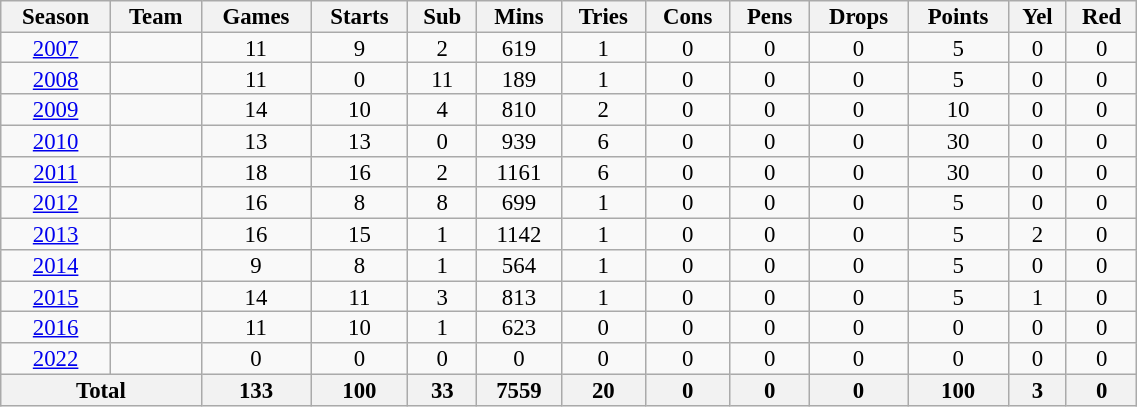<table class="wikitable" style="text-align:center; line-height:90%; font-size:95%; width:60%;">
<tr>
<th>Season</th>
<th>Team</th>
<th>Games</th>
<th>Starts</th>
<th>Sub</th>
<th>Mins</th>
<th>Tries</th>
<th>Cons</th>
<th>Pens</th>
<th>Drops</th>
<th>Points</th>
<th>Yel</th>
<th>Red</th>
</tr>
<tr>
<td><a href='#'>2007</a></td>
<td></td>
<td>11</td>
<td>9</td>
<td>2</td>
<td>619</td>
<td>1</td>
<td>0</td>
<td>0</td>
<td>0</td>
<td>5</td>
<td>0</td>
<td>0</td>
</tr>
<tr>
<td><a href='#'>2008</a></td>
<td></td>
<td>11</td>
<td>0</td>
<td>11</td>
<td>189</td>
<td>1</td>
<td>0</td>
<td>0</td>
<td>0</td>
<td>5</td>
<td>0</td>
<td>0</td>
</tr>
<tr>
<td><a href='#'>2009</a></td>
<td></td>
<td>14</td>
<td>10</td>
<td>4</td>
<td>810</td>
<td>2</td>
<td>0</td>
<td>0</td>
<td>0</td>
<td>10</td>
<td>0</td>
<td>0</td>
</tr>
<tr>
<td><a href='#'>2010</a></td>
<td></td>
<td>13</td>
<td>13</td>
<td>0</td>
<td>939</td>
<td>6</td>
<td>0</td>
<td>0</td>
<td>0</td>
<td>30</td>
<td>0</td>
<td>0</td>
</tr>
<tr>
<td><a href='#'>2011</a></td>
<td></td>
<td>18</td>
<td>16</td>
<td>2</td>
<td>1161</td>
<td>6</td>
<td>0</td>
<td>0</td>
<td>0</td>
<td>30</td>
<td>0</td>
<td>0</td>
</tr>
<tr>
<td><a href='#'>2012</a></td>
<td></td>
<td>16</td>
<td>8</td>
<td>8</td>
<td>699</td>
<td>1</td>
<td>0</td>
<td>0</td>
<td>0</td>
<td>5</td>
<td>0</td>
<td>0</td>
</tr>
<tr>
<td><a href='#'>2013</a></td>
<td></td>
<td>16</td>
<td>15</td>
<td>1</td>
<td>1142</td>
<td>1</td>
<td>0</td>
<td>0</td>
<td>0</td>
<td>5</td>
<td>2</td>
<td>0</td>
</tr>
<tr>
<td><a href='#'>2014</a></td>
<td></td>
<td>9</td>
<td>8</td>
<td>1</td>
<td>564</td>
<td>1</td>
<td>0</td>
<td>0</td>
<td>0</td>
<td>5</td>
<td>0</td>
<td>0</td>
</tr>
<tr>
<td><a href='#'>2015</a></td>
<td></td>
<td>14</td>
<td>11</td>
<td>3</td>
<td>813</td>
<td>1</td>
<td>0</td>
<td>0</td>
<td>0</td>
<td>5</td>
<td>1</td>
<td>0</td>
</tr>
<tr>
<td><a href='#'>2016</a></td>
<td></td>
<td>11</td>
<td>10</td>
<td>1</td>
<td>623</td>
<td>0</td>
<td>0</td>
<td>0</td>
<td>0</td>
<td>0</td>
<td>0</td>
<td>0</td>
</tr>
<tr>
<td><a href='#'>2022</a></td>
<td></td>
<td>0</td>
<td>0</td>
<td>0</td>
<td>0</td>
<td>0</td>
<td>0</td>
<td>0</td>
<td>0</td>
<td>0</td>
<td>0</td>
<td>0</td>
</tr>
<tr>
<th colspan="2">Total</th>
<th>133</th>
<th>100</th>
<th>33</th>
<th>7559</th>
<th>20</th>
<th>0</th>
<th>0</th>
<th>0</th>
<th>100</th>
<th>3</th>
<th>0</th>
</tr>
</table>
